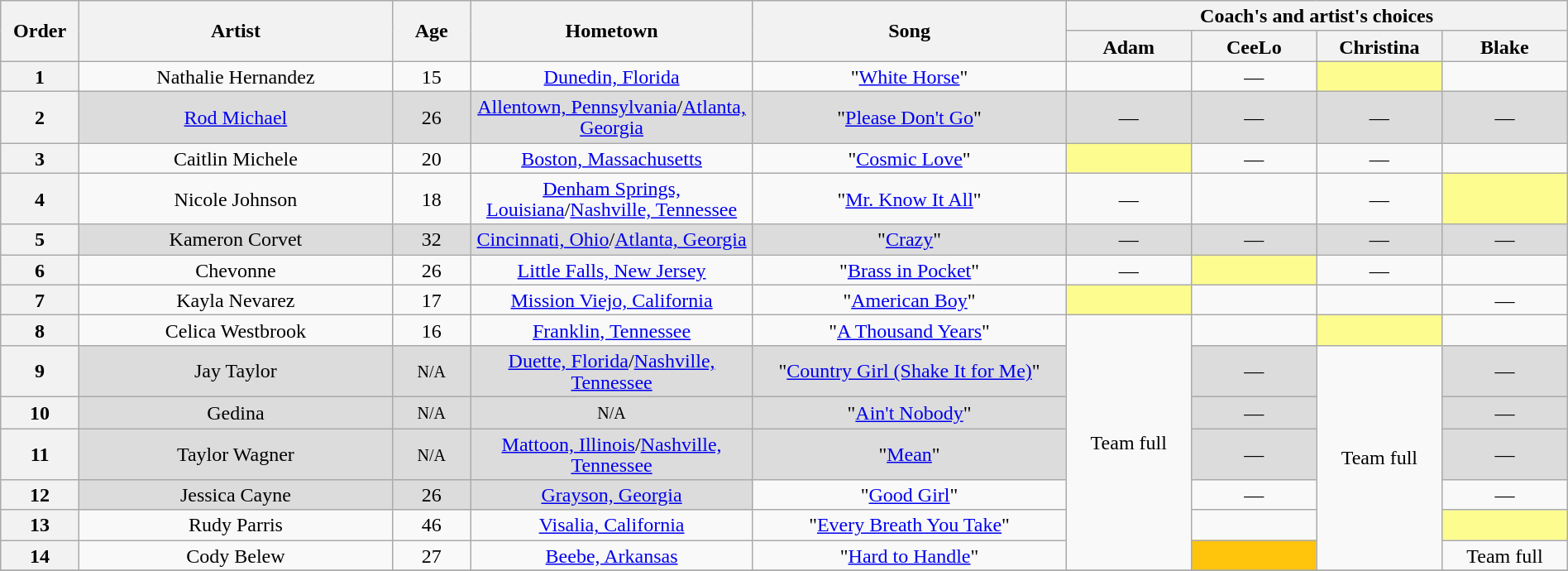<table class="wikitable" style="text-align:center; line-height:17px; width:100%;">
<tr>
<th scope="col" rowspan="2" width="05%">Order</th>
<th scope="col" rowspan="2" width="20%">Artist</th>
<th scope="col" rowspan="2" width="05%">Age</th>
<th scope="col" rowspan="2" width="18%">Hometown</th>
<th scope="col" rowspan="2" width="20%">Song</th>
<th scope="col" colspan="4" width="32%">Coach's and artist's choices</th>
</tr>
<tr>
<th width="08%">Adam</th>
<th width="08%">CeeLo</th>
<th width="08%">Christina</th>
<th width="08%">Blake</th>
</tr>
<tr>
<th>1</th>
<td>Nathalie Hernandez</td>
<td>15</td>
<td><a href='#'>Dunedin, Florida</a></td>
<td>"<a href='#'>White Horse</a>"</td>
<td><strong></strong></td>
<td>—</td>
<td style="background:#fdfc8f;"><strong></strong></td>
<td><strong></strong></td>
</tr>
<tr>
<th>2</th>
<td style="background:#DCDCDC;"><a href='#'>Rod Michael</a></td>
<td style="background:#DCDCDC;">26</td>
<td style="background:#DCDCDC;"><a href='#'>Allentown, Pennsylvania</a>/<a href='#'>Atlanta, Georgia</a></td>
<td style="background:#DCDCDC;">"<a href='#'>Please Don't Go</a>"</td>
<td style="background:#DCDCDC;">—</td>
<td style="background:#DCDCDC;">—</td>
<td style="background:#DCDCDC;">—</td>
<td style="background:#DCDCDC;">—</td>
</tr>
<tr>
<th>3</th>
<td>Caitlin Michele</td>
<td>20</td>
<td><a href='#'>Boston, Massachusetts</a></td>
<td>"<a href='#'>Cosmic Love</a>"</td>
<td style="background:#fdfc8f;"><strong></strong></td>
<td>—</td>
<td>—</td>
<td><strong></strong></td>
</tr>
<tr>
<th>4</th>
<td>Nicole Johnson</td>
<td>18</td>
<td><a href='#'>Denham Springs, Louisiana</a>/<a href='#'>Nashville, Tennessee</a></td>
<td>"<a href='#'>Mr. Know It All</a>"</td>
<td>—</td>
<td><strong></strong></td>
<td>—</td>
<td style="background:#fdfc8f;"><strong></strong></td>
</tr>
<tr>
<th>5</th>
<td style="background:#DCDCDC;">Kameron Corvet</td>
<td style="background:#DCDCDC;">32</td>
<td style="background:#DCDCDC;"><a href='#'>Cincinnati, Ohio</a>/<a href='#'>Atlanta, Georgia</a></td>
<td style="background:#DCDCDC;">"<a href='#'>Crazy</a>"</td>
<td style="background:#DCDCDC;">—</td>
<td style="background:#DCDCDC;">—</td>
<td style="background:#DCDCDC;">—</td>
<td style="background:#DCDCDC;">—</td>
</tr>
<tr>
<th>6</th>
<td>Chevonne</td>
<td>26</td>
<td><a href='#'>Little Falls, New Jersey</a></td>
<td>"<a href='#'>Brass in Pocket</a>"</td>
<td>—</td>
<td style="background:#fdfc8f;"><strong></strong></td>
<td>—</td>
<td><strong></strong></td>
</tr>
<tr>
<th>7</th>
<td>Kayla Nevarez</td>
<td>17</td>
<td><a href='#'>Mission Viejo, California</a></td>
<td>"<a href='#'>American Boy</a>"</td>
<td style="background:#fdfc8f;"><strong></strong></td>
<td><strong></strong></td>
<td><strong></strong></td>
<td>—</td>
</tr>
<tr>
<th>8</th>
<td>Celica Westbrook</td>
<td>16</td>
<td><a href='#'>Franklin, Tennessee</a></td>
<td>"<a href='#'>A Thousand Years</a>"</td>
<td rowspan="7">Team full</td>
<td><strong></strong></td>
<td style="background:#fdfc8f;"><strong></strong></td>
<td><strong></strong></td>
</tr>
<tr>
<th>9</th>
<td style="background:#DCDCDC;">Jay Taylor</td>
<td style="background:#DCDCDC;"><small>N/A</small></td>
<td style="background:#DCDCDC;"><a href='#'>Duette, Florida</a>/<a href='#'>Nashville, Tennessee</a></td>
<td style="background:#DCDCDC;">"<a href='#'>Country Girl (Shake It for Me)</a>"</td>
<td style="background:#DCDCDC;">—</td>
<td rowspan="6">Team full</td>
<td style="background:#DCDCDC;">—</td>
</tr>
<tr>
<th>10</th>
<td style="background:#DCDCDC;">Gedina</td>
<td style="background:#DCDCDC;"><small>N/A</small></td>
<td style="background:#DCDCDC;"><small>N/A</small></td>
<td style="background:#DCDCDC;">"<a href='#'>Ain't Nobody</a>"</td>
<td style="background:#DCDCDC;">—</td>
<td style="background:#DCDCDC;">—</td>
</tr>
<tr>
<th>11</th>
<td style="background:#DCDCDC;">Taylor Wagner</td>
<td style="background:#DCDCDC;"><small>N/A</small></td>
<td style="background:#DCDCDC;"><a href='#'>Mattoon, Illinois</a>/<a href='#'>Nashville, Tennessee</a></td>
<td style="background:#DCDCDC;">"<a href='#'>Mean</a>"</td>
<td style="background:#DCDCDC;">—</td>
<td style="background:#DCDCDC;">—</td>
</tr>
<tr>
<th>12</th>
<td style="background:#DCDCDC;">Jessica Cayne</td>
<td style="background:#DCDCDC;">26</td>
<td style="background:#DCDCDC;"><a href='#'>Grayson, Georgia</a></td>
<td>"<a href='#'>Good Girl</a>"</td>
<td>—</td>
<td>—</td>
</tr>
<tr>
<th>13</th>
<td>Rudy Parris</td>
<td>46</td>
<td><a href='#'>Visalia, California</a></td>
<td>"<a href='#'>Every Breath You Take</a>"</td>
<td><strong></strong></td>
<td style="background:#fdfc8f;"><strong></strong></td>
</tr>
<tr>
<th>14</th>
<td>Cody Belew</td>
<td>27</td>
<td><a href='#'>Beebe, Arkansas</a></td>
<td>"<a href='#'>Hard to Handle</a>"</td>
<td style="background:#FFC40C;"><strong></strong></td>
<td>Team full</td>
</tr>
<tr>
</tr>
</table>
